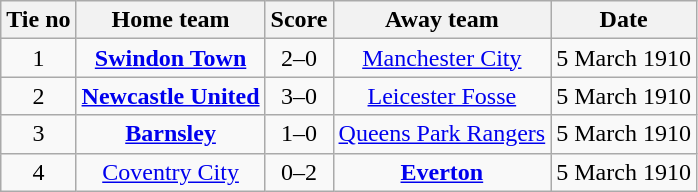<table class="wikitable" style="text-align: center">
<tr>
<th>Tie no</th>
<th>Home team</th>
<th>Score</th>
<th>Away team</th>
<th>Date</th>
</tr>
<tr>
<td>1</td>
<td><strong><a href='#'>Swindon Town</a></strong></td>
<td>2–0</td>
<td><a href='#'>Manchester City</a></td>
<td>5 March 1910</td>
</tr>
<tr>
<td>2</td>
<td><strong><a href='#'>Newcastle United</a></strong></td>
<td>3–0</td>
<td><a href='#'>Leicester Fosse</a></td>
<td>5 March 1910</td>
</tr>
<tr>
<td>3</td>
<td><strong><a href='#'>Barnsley</a></strong></td>
<td>1–0</td>
<td><a href='#'>Queens Park Rangers</a></td>
<td>5 March 1910</td>
</tr>
<tr>
<td>4</td>
<td><a href='#'>Coventry City</a></td>
<td>0–2</td>
<td><strong><a href='#'>Everton</a></strong></td>
<td>5 March 1910</td>
</tr>
</table>
